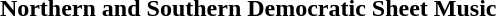<table style="float:right;">
<tr>
<th>Northern and Southern Democratic Sheet Music</th>
</tr>
<tr>
<td></td>
</tr>
</table>
